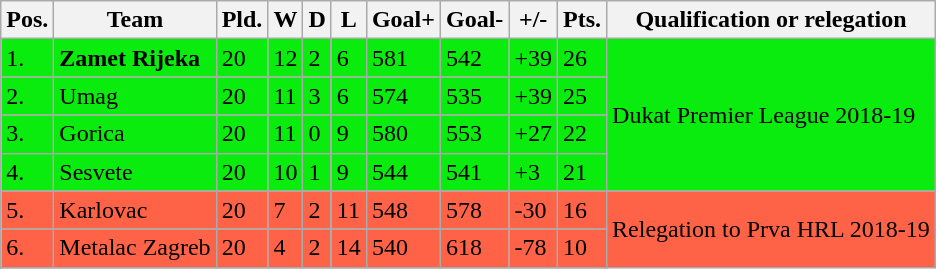<table class="wikitable">
<tr>
<th>Pos.</th>
<th>Team</th>
<th>Pld.</th>
<th>W</th>
<th>D</th>
<th>L</th>
<th>Goal+</th>
<th>Goal-</th>
<th>+/-</th>
<th>Pts.</th>
<th>Qualification or relegation</th>
</tr>
<tr bgcolor="paleblue">
<td>1.</td>
<td><strong>Zamet Rijeka</strong></td>
<td>20</td>
<td>12</td>
<td>2</td>
<td>6</td>
<td>581</td>
<td>542</td>
<td>+39</td>
<td>26</td>
<td rowspan=4>Dukat Premier League 2018-19</td>
</tr>
<tr bgcolor="paleblue">
<td>2.</td>
<td>Umag</td>
<td>20</td>
<td>11</td>
<td>3</td>
<td>6</td>
<td>574</td>
<td>535</td>
<td>+39</td>
<td>25</td>
</tr>
<tr bgcolor="paleblue">
<td>3.</td>
<td>Gorica</td>
<td>20</td>
<td>11</td>
<td>0</td>
<td>9</td>
<td>580</td>
<td>553</td>
<td>+27</td>
<td>22</td>
</tr>
<tr bgcolor="paleblue">
<td>4.</td>
<td>Sesvete</td>
<td>20</td>
<td>10</td>
<td>1</td>
<td>9</td>
<td>544</td>
<td>541</td>
<td>+3</td>
<td>21</td>
</tr>
<tr bgcolor="tomato">
<td>5.</td>
<td>Karlovac</td>
<td>20</td>
<td>7</td>
<td>2</td>
<td>11</td>
<td>548</td>
<td>578</td>
<td>-30</td>
<td>16</td>
<td rowspan=6>Relegation to Prva HRL 2018-19</td>
</tr>
<tr bgcolor="tomato">
<td>6.</td>
<td>Metalac Zagreb</td>
<td>20</td>
<td>4</td>
<td>2</td>
<td>14</td>
<td>540</td>
<td>618</td>
<td>-78</td>
<td>10</td>
</tr>
<tr bgcolor="tomato">
</tr>
<tr>
</tr>
</table>
